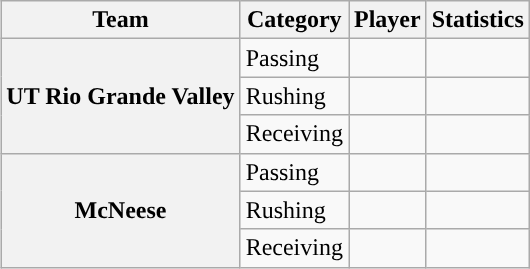<table class="wikitable" style="float:right">
<tr>
<th>Team</th>
<th>Category</th>
<th>Player</th>
<th>Statistics</th>
</tr>
<tr>
<th rowspan=3>UT Rio Grande Valley</th>
<td>Passing</td>
<td></td>
<td></td>
</tr>
<tr>
<td>Rushing</td>
<td></td>
<td></td>
</tr>
<tr>
<td>Receiving</td>
<td></td>
<td></td>
</tr>
<tr>
<th rowspan=3>McNeese</th>
<td>Passing</td>
<td></td>
<td></td>
</tr>
<tr>
<td>Rushing</td>
<td></td>
<td></td>
</tr>
<tr>
<td>Receiving</td>
<td></td>
<td></td>
</tr>
</table>
